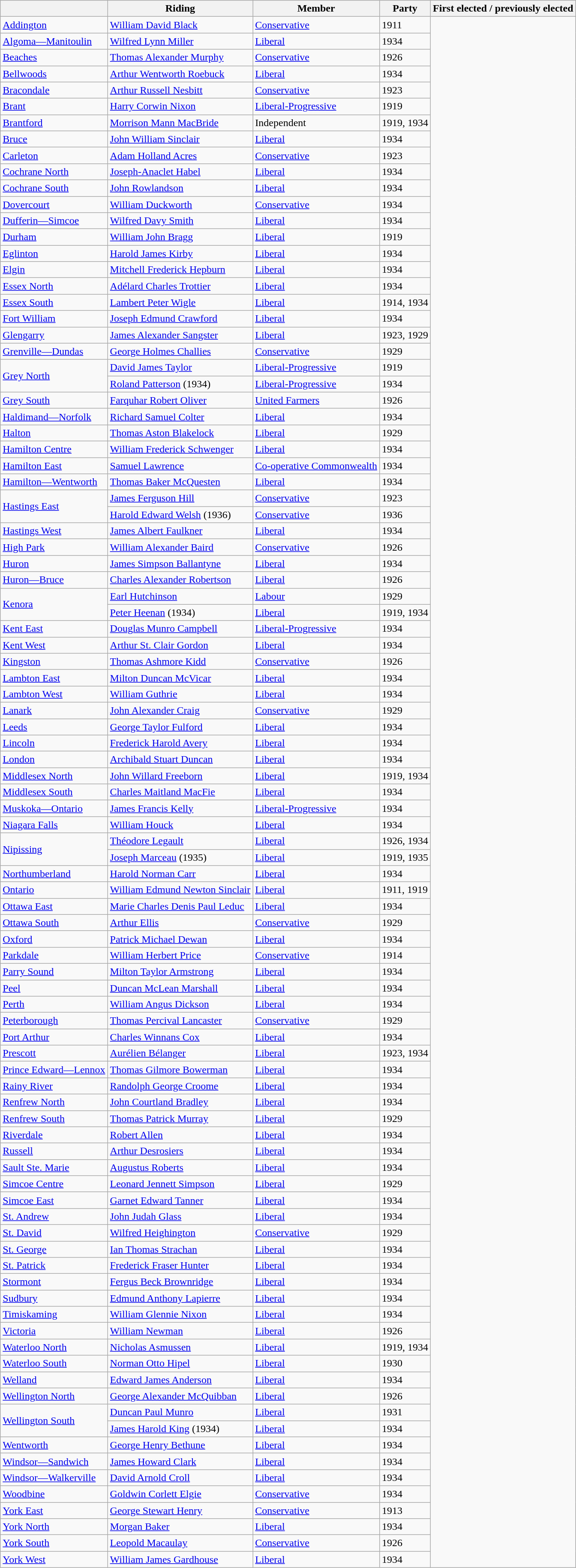<table class="wikitable sortable">
<tr>
<th></th>
<th>Riding</th>
<th>Member</th>
<th>Party</th>
<th>First elected / previously elected</th>
</tr>
<tr>
<td><a href='#'>Addington</a></td>
<td><a href='#'>William David Black</a></td>
<td><a href='#'>Conservative</a></td>
<td>1911</td>
</tr>
<tr>
<td><a href='#'>Algoma—Manitoulin</a></td>
<td><a href='#'>Wilfred Lynn Miller</a></td>
<td><a href='#'>Liberal</a></td>
<td>1934</td>
</tr>
<tr>
<td><a href='#'>Beaches</a></td>
<td><a href='#'>Thomas Alexander Murphy</a></td>
<td><a href='#'>Conservative</a></td>
<td>1926</td>
</tr>
<tr>
<td><a href='#'>Bellwoods</a></td>
<td><a href='#'>Arthur Wentworth Roebuck</a></td>
<td><a href='#'>Liberal</a></td>
<td>1934</td>
</tr>
<tr>
<td><a href='#'>Bracondale</a></td>
<td><a href='#'>Arthur Russell Nesbitt</a></td>
<td><a href='#'>Conservative</a></td>
<td>1923</td>
</tr>
<tr>
<td><a href='#'>Brant</a></td>
<td><a href='#'>Harry Corwin Nixon</a></td>
<td><a href='#'>Liberal-Progressive</a></td>
<td>1919</td>
</tr>
<tr>
<td><a href='#'>Brantford</a></td>
<td><a href='#'>Morrison Mann MacBride</a></td>
<td>Independent</td>
<td>1919, 1934</td>
</tr>
<tr>
<td><a href='#'>Bruce</a></td>
<td><a href='#'>John William Sinclair</a></td>
<td><a href='#'>Liberal</a></td>
<td>1934</td>
</tr>
<tr>
<td><a href='#'>Carleton</a></td>
<td><a href='#'>Adam Holland Acres</a></td>
<td><a href='#'>Conservative</a></td>
<td>1923</td>
</tr>
<tr>
<td><a href='#'>Cochrane North</a></td>
<td><a href='#'>Joseph-Anaclet Habel</a></td>
<td><a href='#'>Liberal</a></td>
<td>1934</td>
</tr>
<tr>
<td><a href='#'>Cochrane South</a></td>
<td><a href='#'>John Rowlandson</a></td>
<td><a href='#'>Liberal</a></td>
<td>1934</td>
</tr>
<tr>
<td><a href='#'>Dovercourt</a></td>
<td><a href='#'>William Duckworth</a></td>
<td><a href='#'>Conservative</a></td>
<td>1934</td>
</tr>
<tr>
<td><a href='#'>Dufferin—Simcoe</a></td>
<td><a href='#'>Wilfred Davy Smith</a></td>
<td><a href='#'>Liberal</a></td>
<td>1934</td>
</tr>
<tr>
<td><a href='#'>Durham</a></td>
<td><a href='#'>William John Bragg</a></td>
<td><a href='#'>Liberal</a></td>
<td>1919</td>
</tr>
<tr>
<td><a href='#'>Eglinton</a></td>
<td><a href='#'>Harold James Kirby</a></td>
<td><a href='#'>Liberal</a></td>
<td>1934</td>
</tr>
<tr>
<td><a href='#'>Elgin</a></td>
<td><a href='#'>Mitchell Frederick Hepburn</a></td>
<td><a href='#'>Liberal</a></td>
<td>1934</td>
</tr>
<tr>
<td><a href='#'>Essex North</a></td>
<td><a href='#'>Adélard Charles Trottier</a></td>
<td><a href='#'>Liberal</a></td>
<td>1934</td>
</tr>
<tr>
<td><a href='#'>Essex South</a></td>
<td><a href='#'>Lambert Peter Wigle</a></td>
<td><a href='#'>Liberal</a></td>
<td>1914, 1934</td>
</tr>
<tr>
<td><a href='#'>Fort William</a></td>
<td><a href='#'>Joseph Edmund Crawford</a></td>
<td><a href='#'>Liberal</a></td>
<td>1934</td>
</tr>
<tr>
<td><a href='#'>Glengarry</a></td>
<td><a href='#'>James Alexander Sangster</a></td>
<td><a href='#'>Liberal</a></td>
<td>1923, 1929</td>
</tr>
<tr>
<td><a href='#'>Grenville—Dundas</a></td>
<td><a href='#'>George Holmes Challies</a></td>
<td><a href='#'>Conservative</a></td>
<td>1929</td>
</tr>
<tr>
<td rowspan="2"><a href='#'>Grey North</a></td>
<td><a href='#'>David James Taylor</a></td>
<td><a href='#'>Liberal-Progressive</a></td>
<td>1919</td>
</tr>
<tr>
<td><a href='#'>Roland Patterson</a> (1934)</td>
<td><a href='#'>Liberal-Progressive</a></td>
<td>1934</td>
</tr>
<tr>
<td><a href='#'>Grey South</a></td>
<td><a href='#'>Farquhar Robert Oliver</a></td>
<td><a href='#'>United Farmers</a></td>
<td>1926</td>
</tr>
<tr>
<td><a href='#'>Haldimand—Norfolk</a></td>
<td><a href='#'>Richard Samuel Colter</a></td>
<td><a href='#'>Liberal</a></td>
<td>1934</td>
</tr>
<tr>
<td><a href='#'>Halton</a></td>
<td><a href='#'>Thomas Aston Blakelock</a></td>
<td><a href='#'>Liberal</a></td>
<td>1929</td>
</tr>
<tr>
<td><a href='#'>Hamilton Centre</a></td>
<td><a href='#'>William Frederick Schwenger</a></td>
<td><a href='#'>Liberal</a></td>
<td>1934</td>
</tr>
<tr>
<td><a href='#'>Hamilton East</a></td>
<td><a href='#'>Samuel Lawrence</a></td>
<td><a href='#'>Co-operative Commonwealth</a></td>
<td>1934</td>
</tr>
<tr>
<td><a href='#'>Hamilton—Wentworth</a></td>
<td><a href='#'>Thomas Baker McQuesten</a></td>
<td><a href='#'>Liberal</a></td>
<td>1934</td>
</tr>
<tr>
<td rowspan="2"><a href='#'>Hastings East</a></td>
<td><a href='#'>James Ferguson Hill</a></td>
<td><a href='#'>Conservative</a></td>
<td>1923</td>
</tr>
<tr>
<td><a href='#'>Harold Edward Welsh</a> (1936)</td>
<td><a href='#'>Conservative</a></td>
<td>1936</td>
</tr>
<tr>
<td><a href='#'>Hastings West</a></td>
<td><a href='#'>James Albert Faulkner</a></td>
<td><a href='#'>Liberal</a></td>
<td>1934</td>
</tr>
<tr>
<td><a href='#'>High Park</a></td>
<td><a href='#'>William Alexander Baird</a></td>
<td><a href='#'>Conservative</a></td>
<td>1926</td>
</tr>
<tr>
<td><a href='#'>Huron</a></td>
<td><a href='#'>James Simpson Ballantyne</a></td>
<td><a href='#'>Liberal</a></td>
<td>1934</td>
</tr>
<tr>
<td><a href='#'>Huron—Bruce</a></td>
<td><a href='#'>Charles Alexander Robertson</a></td>
<td><a href='#'>Liberal</a></td>
<td>1926</td>
</tr>
<tr>
<td rowspan="2"><a href='#'>Kenora</a></td>
<td><a href='#'>Earl Hutchinson</a></td>
<td><a href='#'>Labour</a></td>
<td>1929</td>
</tr>
<tr>
<td><a href='#'>Peter Heenan</a> (1934)</td>
<td><a href='#'>Liberal</a></td>
<td>1919, 1934</td>
</tr>
<tr>
<td><a href='#'>Kent East</a></td>
<td><a href='#'>Douglas Munro Campbell</a></td>
<td><a href='#'>Liberal-Progressive</a></td>
<td>1934</td>
</tr>
<tr>
<td><a href='#'>Kent West</a></td>
<td><a href='#'>Arthur St. Clair Gordon</a></td>
<td><a href='#'>Liberal</a></td>
<td>1934</td>
</tr>
<tr>
<td><a href='#'>Kingston</a></td>
<td><a href='#'>Thomas Ashmore Kidd</a></td>
<td><a href='#'>Conservative</a></td>
<td>1926</td>
</tr>
<tr>
<td><a href='#'>Lambton East</a></td>
<td><a href='#'>Milton Duncan McVicar</a></td>
<td><a href='#'>Liberal</a></td>
<td>1934</td>
</tr>
<tr>
<td><a href='#'>Lambton West</a></td>
<td><a href='#'>William Guthrie</a></td>
<td><a href='#'>Liberal</a></td>
<td>1934</td>
</tr>
<tr>
<td><a href='#'>Lanark</a></td>
<td><a href='#'>John Alexander Craig</a></td>
<td><a href='#'>Conservative</a></td>
<td>1929</td>
</tr>
<tr>
<td><a href='#'>Leeds</a></td>
<td><a href='#'>George Taylor Fulford</a></td>
<td><a href='#'>Liberal</a></td>
<td>1934</td>
</tr>
<tr>
<td><a href='#'>Lincoln</a></td>
<td><a href='#'>Frederick Harold Avery</a></td>
<td><a href='#'>Liberal</a></td>
<td>1934</td>
</tr>
<tr>
<td><a href='#'>London</a></td>
<td><a href='#'>Archibald Stuart Duncan</a></td>
<td><a href='#'>Liberal</a></td>
<td>1934</td>
</tr>
<tr>
<td><a href='#'>Middlesex North</a></td>
<td><a href='#'>John Willard Freeborn</a></td>
<td><a href='#'>Liberal</a></td>
<td>1919, 1934</td>
</tr>
<tr>
<td><a href='#'>Middlesex South</a></td>
<td><a href='#'>Charles Maitland MacFie</a></td>
<td><a href='#'>Liberal</a></td>
<td>1934</td>
</tr>
<tr>
<td><a href='#'>Muskoka—Ontario</a></td>
<td><a href='#'>James Francis Kelly</a></td>
<td><a href='#'>Liberal-Progressive</a></td>
<td>1934</td>
</tr>
<tr>
<td><a href='#'>Niagara Falls</a></td>
<td><a href='#'>William Houck</a></td>
<td><a href='#'>Liberal</a></td>
<td>1934</td>
</tr>
<tr>
<td rowspan="2"><a href='#'>Nipissing</a></td>
<td><a href='#'>Théodore Legault</a></td>
<td><a href='#'>Liberal</a></td>
<td>1926, 1934</td>
</tr>
<tr>
<td><a href='#'>Joseph Marceau</a> (1935)</td>
<td><a href='#'>Liberal</a></td>
<td>1919, 1935</td>
</tr>
<tr>
<td><a href='#'>Northumberland</a></td>
<td><a href='#'>Harold Norman Carr</a></td>
<td><a href='#'>Liberal</a></td>
<td>1934</td>
</tr>
<tr>
<td><a href='#'>Ontario</a></td>
<td><a href='#'>William Edmund Newton Sinclair</a></td>
<td><a href='#'>Liberal</a></td>
<td>1911, 1919</td>
</tr>
<tr>
<td><a href='#'>Ottawa East</a></td>
<td><a href='#'>Marie Charles Denis Paul Leduc</a></td>
<td><a href='#'>Liberal</a></td>
<td>1934</td>
</tr>
<tr>
<td><a href='#'>Ottawa South</a></td>
<td><a href='#'>Arthur Ellis</a></td>
<td><a href='#'>Conservative</a></td>
<td>1929</td>
</tr>
<tr>
<td><a href='#'>Oxford</a></td>
<td><a href='#'>Patrick Michael Dewan</a></td>
<td><a href='#'>Liberal</a></td>
<td>1934</td>
</tr>
<tr>
<td><a href='#'>Parkdale</a></td>
<td><a href='#'>William Herbert Price</a></td>
<td><a href='#'>Conservative</a></td>
<td>1914</td>
</tr>
<tr>
<td><a href='#'>Parry Sound</a></td>
<td><a href='#'>Milton Taylor Armstrong</a></td>
<td><a href='#'>Liberal</a></td>
<td>1934</td>
</tr>
<tr>
<td><a href='#'>Peel</a></td>
<td><a href='#'>Duncan McLean Marshall</a></td>
<td><a href='#'>Liberal</a></td>
<td>1934</td>
</tr>
<tr>
<td><a href='#'>Perth</a></td>
<td><a href='#'>William Angus Dickson</a></td>
<td><a href='#'>Liberal</a></td>
<td>1934</td>
</tr>
<tr>
<td><a href='#'>Peterborough</a></td>
<td><a href='#'>Thomas Percival Lancaster</a></td>
<td><a href='#'>Conservative</a></td>
<td>1929</td>
</tr>
<tr>
<td><a href='#'>Port Arthur</a></td>
<td><a href='#'>Charles Winnans Cox</a></td>
<td><a href='#'>Liberal</a></td>
<td>1934</td>
</tr>
<tr>
<td><a href='#'>Prescott</a></td>
<td><a href='#'>Aurélien Bélanger</a></td>
<td><a href='#'>Liberal</a></td>
<td>1923, 1934</td>
</tr>
<tr>
<td><a href='#'>Prince Edward—Lennox</a></td>
<td><a href='#'>Thomas Gilmore Bowerman</a></td>
<td><a href='#'>Liberal</a></td>
<td>1934</td>
</tr>
<tr>
<td><a href='#'>Rainy River</a></td>
<td><a href='#'>Randolph George Croome</a></td>
<td><a href='#'>Liberal</a></td>
<td>1934</td>
</tr>
<tr>
<td><a href='#'>Renfrew North</a></td>
<td><a href='#'>John Courtland Bradley</a></td>
<td><a href='#'>Liberal</a></td>
<td>1934</td>
</tr>
<tr>
<td><a href='#'>Renfrew South</a></td>
<td><a href='#'>Thomas Patrick Murray</a></td>
<td><a href='#'>Liberal</a></td>
<td>1929</td>
</tr>
<tr>
<td><a href='#'>Riverdale</a></td>
<td><a href='#'>Robert Allen</a></td>
<td><a href='#'>Liberal</a></td>
<td>1934</td>
</tr>
<tr>
<td><a href='#'>Russell</a></td>
<td><a href='#'>Arthur Desrosiers</a></td>
<td><a href='#'>Liberal</a></td>
<td>1934</td>
</tr>
<tr>
<td><a href='#'>Sault Ste. Marie</a></td>
<td><a href='#'>Augustus Roberts</a></td>
<td><a href='#'>Liberal</a></td>
<td>1934</td>
</tr>
<tr>
<td><a href='#'>Simcoe Centre</a></td>
<td><a href='#'>Leonard Jennett Simpson</a></td>
<td><a href='#'>Liberal</a></td>
<td>1929</td>
</tr>
<tr>
<td><a href='#'>Simcoe East</a></td>
<td><a href='#'>Garnet Edward Tanner</a></td>
<td><a href='#'>Liberal</a></td>
<td>1934</td>
</tr>
<tr>
<td><a href='#'>St. Andrew</a></td>
<td><a href='#'>John Judah Glass</a></td>
<td><a href='#'>Liberal</a></td>
<td>1934</td>
</tr>
<tr>
<td><a href='#'>St. David</a></td>
<td><a href='#'>Wilfred Heighington</a></td>
<td><a href='#'>Conservative</a></td>
<td>1929</td>
</tr>
<tr>
<td><a href='#'>St. George</a></td>
<td><a href='#'>Ian Thomas Strachan</a></td>
<td><a href='#'>Liberal</a></td>
<td>1934</td>
</tr>
<tr>
<td><a href='#'>St. Patrick</a></td>
<td><a href='#'>Frederick Fraser Hunter</a></td>
<td><a href='#'>Liberal</a></td>
<td>1934</td>
</tr>
<tr>
<td><a href='#'>Stormont</a></td>
<td><a href='#'>Fergus Beck Brownridge</a></td>
<td><a href='#'>Liberal</a></td>
<td>1934</td>
</tr>
<tr>
<td><a href='#'>Sudbury</a></td>
<td><a href='#'>Edmund Anthony Lapierre</a></td>
<td><a href='#'>Liberal</a></td>
<td>1934</td>
</tr>
<tr>
<td><a href='#'>Timiskaming</a></td>
<td><a href='#'>William Glennie Nixon</a></td>
<td><a href='#'>Liberal</a></td>
<td>1934</td>
</tr>
<tr>
<td><a href='#'>Victoria</a></td>
<td><a href='#'>William Newman</a></td>
<td><a href='#'>Liberal</a></td>
<td>1926</td>
</tr>
<tr>
<td><a href='#'>Waterloo North</a></td>
<td><a href='#'>Nicholas Asmussen</a></td>
<td><a href='#'>Liberal</a></td>
<td>1919, 1934</td>
</tr>
<tr>
<td><a href='#'>Waterloo South</a></td>
<td><a href='#'>Norman Otto Hipel</a></td>
<td><a href='#'>Liberal</a></td>
<td>1930</td>
</tr>
<tr>
<td><a href='#'>Welland</a></td>
<td><a href='#'>Edward James Anderson</a></td>
<td><a href='#'>Liberal</a></td>
<td>1934</td>
</tr>
<tr>
<td><a href='#'>Wellington North</a></td>
<td><a href='#'>George Alexander McQuibban</a></td>
<td><a href='#'>Liberal</a></td>
<td>1926</td>
</tr>
<tr>
<td rowspan="2"><a href='#'>Wellington South</a></td>
<td><a href='#'>Duncan Paul Munro</a></td>
<td><a href='#'>Liberal</a></td>
<td>1931</td>
</tr>
<tr>
<td><a href='#'>James Harold King</a> (1934)</td>
<td><a href='#'>Liberal</a></td>
<td>1934</td>
</tr>
<tr>
<td><a href='#'>Wentworth</a></td>
<td><a href='#'>George Henry Bethune</a></td>
<td><a href='#'>Liberal</a></td>
<td>1934</td>
</tr>
<tr>
<td><a href='#'>Windsor—Sandwich</a></td>
<td><a href='#'>James Howard Clark</a></td>
<td><a href='#'>Liberal</a></td>
<td>1934</td>
</tr>
<tr>
<td><a href='#'>Windsor—Walkerville</a></td>
<td><a href='#'>David Arnold Croll</a></td>
<td><a href='#'>Liberal</a></td>
<td>1934</td>
</tr>
<tr>
<td><a href='#'>Woodbine</a></td>
<td><a href='#'>Goldwin Corlett Elgie</a></td>
<td><a href='#'>Conservative</a></td>
<td>1934</td>
</tr>
<tr>
<td><a href='#'>York East</a></td>
<td><a href='#'>George Stewart Henry</a></td>
<td><a href='#'>Conservative</a></td>
<td>1913</td>
</tr>
<tr>
<td><a href='#'>York North</a></td>
<td><a href='#'>Morgan Baker</a></td>
<td><a href='#'>Liberal</a></td>
<td>1934</td>
</tr>
<tr>
<td><a href='#'>York South</a></td>
<td><a href='#'>Leopold Macaulay</a></td>
<td><a href='#'>Conservative</a></td>
<td>1926</td>
</tr>
<tr>
<td><a href='#'>York West</a></td>
<td><a href='#'>William James Gardhouse</a></td>
<td><a href='#'>Liberal</a></td>
<td>1934</td>
</tr>
</table>
